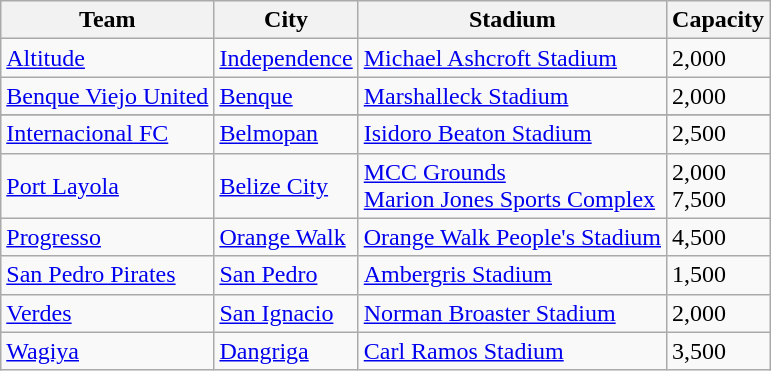<table class="wikitable">
<tr>
<th>Team</th>
<th>City</th>
<th>Stadium</th>
<th>Capacity</th>
</tr>
<tr>
<td><a href='#'>Altitude</a></td>
<td><a href='#'>Independence</a></td>
<td><a href='#'>Michael Ashcroft Stadium</a></td>
<td>2,000</td>
</tr>
<tr>
<td><a href='#'>Benque Viejo United</a></td>
<td><a href='#'>Benque</a></td>
<td><a href='#'>Marshalleck Stadium</a></td>
<td>2,000</td>
</tr>
<tr>
</tr>
<tr>
<td><a href='#'>Internacional FC</a></td>
<td><a href='#'>Belmopan</a></td>
<td><a href='#'>Isidoro Beaton Stadium</a></td>
<td>2,500</td>
</tr>
<tr>
<td><a href='#'>Port Layola</a></td>
<td><a href='#'>Belize City</a></td>
<td><a href='#'>MCC Grounds</a><br><a href='#'>Marion Jones Sports Complex</a></td>
<td>2,000<br>7,500</td>
</tr>
<tr>
<td><a href='#'>Progresso</a></td>
<td><a href='#'>Orange Walk</a></td>
<td><a href='#'>Orange Walk People's Stadium</a></td>
<td>4,500</td>
</tr>
<tr>
<td><a href='#'> San Pedro Pirates</a></td>
<td><a href='#'>San Pedro</a></td>
<td><a href='#'>Ambergris Stadium</a></td>
<td>1,500</td>
</tr>
<tr>
<td><a href='#'>Verdes</a></td>
<td><a href='#'>San Ignacio</a></td>
<td><a href='#'>Norman Broaster Stadium</a></td>
<td>2,000</td>
</tr>
<tr>
<td><a href='#'>Wagiya</a></td>
<td><a href='#'>Dangriga</a></td>
<td><a href='#'>Carl Ramos Stadium</a></td>
<td>3,500</td>
</tr>
</table>
